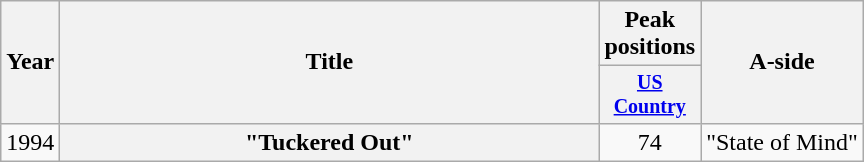<table class="wikitable plainrowheaders" style="text-align:center;">
<tr>
<th rowspan="2">Year</th>
<th rowspan="2" style="width:22em;">Title</th>
<th>Peak positions</th>
<th rowspan="2">A-side</th>
</tr>
<tr style="font-size:smaller;">
<th style="width:45px;"><a href='#'>US Country</a><br></th>
</tr>
<tr>
<td>1994</td>
<th scope="row">"Tuckered Out"</th>
<td>74</td>
<td>"State of Mind"</td>
</tr>
</table>
